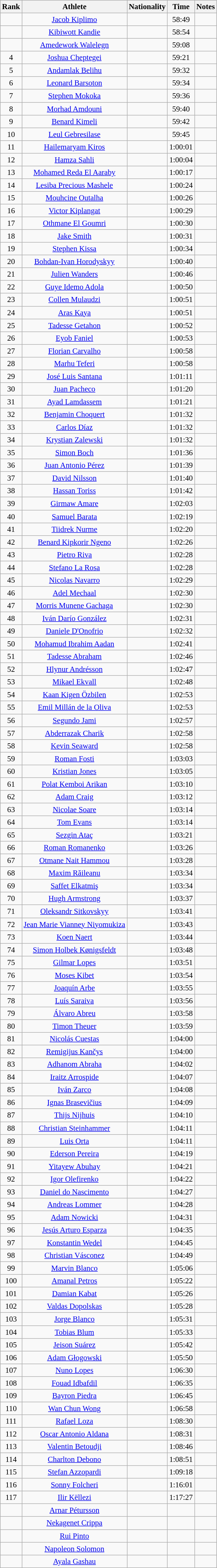<table class="wikitable sortable"  style="text-align:center; font-size:95%">
<tr>
<th>Rank</th>
<th>Athlete</th>
<th>Nationality</th>
<th>Time</th>
<th>Notes</th>
</tr>
<tr>
<td></td>
<td><a href='#'>Jacob Kiplimo</a></td>
<td align=left></td>
<td>58:49</td>
<td></td>
</tr>
<tr>
<td></td>
<td><a href='#'>Kibiwott Kandie</a></td>
<td align=left></td>
<td>58:54</td>
<td></td>
</tr>
<tr>
<td></td>
<td><a href='#'>Amedework Walelegn</a></td>
<td align=left></td>
<td>59:08</td>
<td></td>
</tr>
<tr>
<td>4</td>
<td><a href='#'>Joshua Cheptegei</a></td>
<td align=left></td>
<td>59:21</td>
<td></td>
</tr>
<tr>
<td>5</td>
<td><a href='#'>Andamlak Belihu</a></td>
<td align=left></td>
<td>59:32</td>
<td></td>
</tr>
<tr>
<td>6</td>
<td><a href='#'>Leonard Barsoton</a></td>
<td align=left></td>
<td>59:34</td>
<td></td>
</tr>
<tr>
<td>7</td>
<td><a href='#'>Stephen Mokoka</a></td>
<td align=left></td>
<td>59:36</td>
<td></td>
</tr>
<tr>
<td>8</td>
<td><a href='#'>Morhad Amdouni</a></td>
<td align=left></td>
<td>59:40</td>
<td></td>
</tr>
<tr>
<td>9</td>
<td><a href='#'>Benard Kimeli</a></td>
<td align=left></td>
<td>59:42</td>
<td></td>
</tr>
<tr>
<td>10</td>
<td><a href='#'>Leul Gebresilase</a></td>
<td align=left></td>
<td>59:45</td>
<td></td>
</tr>
<tr>
<td>11</td>
<td><a href='#'>Hailemaryam Kiros</a></td>
<td align=left></td>
<td>1:00:01</td>
<td></td>
</tr>
<tr>
<td>12</td>
<td><a href='#'>Hamza Sahli</a></td>
<td align=left></td>
<td>1:00:04</td>
<td></td>
</tr>
<tr>
<td>13</td>
<td><a href='#'>Mohamed Reda El Aaraby</a></td>
<td align=left></td>
<td>1:00:17</td>
<td></td>
</tr>
<tr>
<td>14</td>
<td><a href='#'>Lesiba Precious Mashele</a></td>
<td align=left></td>
<td>1:00:24</td>
<td></td>
</tr>
<tr>
<td>15</td>
<td><a href='#'>Mouhcine Outalha</a></td>
<td align=left></td>
<td>1:00:26</td>
<td></td>
</tr>
<tr>
<td>16</td>
<td><a href='#'>Victor Kiplangat</a></td>
<td align=left></td>
<td>1:00:29</td>
<td></td>
</tr>
<tr>
<td>17</td>
<td><a href='#'>Othmane El Goumri</a></td>
<td align=left></td>
<td>1:00:30</td>
<td></td>
</tr>
<tr>
<td>18</td>
<td><a href='#'>Jake Smith</a></td>
<td align=left></td>
<td>1:00:31</td>
<td></td>
</tr>
<tr>
<td>19</td>
<td><a href='#'>Stephen Kissa</a></td>
<td align=left></td>
<td>1:00:34</td>
<td></td>
</tr>
<tr>
<td>20</td>
<td><a href='#'>Bohdan-Ivan Horodyskyy</a></td>
<td align=left></td>
<td>1:00:40</td>
<td></td>
</tr>
<tr>
<td>21</td>
<td><a href='#'>Julien Wanders</a></td>
<td align=left></td>
<td>1:00:46</td>
<td></td>
</tr>
<tr>
<td>22</td>
<td><a href='#'>Guye Idemo Adola</a></td>
<td align=left></td>
<td>1:00:50</td>
<td></td>
</tr>
<tr>
<td>23</td>
<td><a href='#'>Collen Mulaudzi</a></td>
<td align=left></td>
<td>1:00:51</td>
<td></td>
</tr>
<tr>
<td>24</td>
<td><a href='#'>Aras Kaya</a></td>
<td align=left></td>
<td>1:00:51</td>
<td></td>
</tr>
<tr>
<td>25</td>
<td><a href='#'>Tadesse Getahon</a></td>
<td align=left></td>
<td>1:00:52</td>
<td></td>
</tr>
<tr>
<td>26</td>
<td><a href='#'>Eyob Faniel</a></td>
<td align=left></td>
<td>1:00:53</td>
<td></td>
</tr>
<tr>
<td>27</td>
<td><a href='#'>Florian Carvalho</a></td>
<td align=left></td>
<td>1:00:58</td>
<td></td>
</tr>
<tr>
<td>28</td>
<td><a href='#'>Marhu Teferi</a></td>
<td align=left></td>
<td>1:00:58</td>
<td></td>
</tr>
<tr>
<td>29</td>
<td><a href='#'>José Luis Santana</a></td>
<td align=left></td>
<td>1:01:11</td>
<td></td>
</tr>
<tr>
<td>30</td>
<td><a href='#'>Juan Pacheco</a></td>
<td align=left></td>
<td>1:01:20</td>
<td></td>
</tr>
<tr>
<td>31</td>
<td><a href='#'>Ayad Lamdassem</a></td>
<td align=left></td>
<td>1:01:21</td>
<td></td>
</tr>
<tr>
<td>32</td>
<td><a href='#'>Benjamin Choquert</a></td>
<td align=left></td>
<td>1:01:32</td>
<td></td>
</tr>
<tr>
<td>33</td>
<td><a href='#'>Carlos Díaz</a></td>
<td align=left></td>
<td>1:01:32</td>
<td></td>
</tr>
<tr>
<td>34</td>
<td><a href='#'>Krystian Zalewski</a></td>
<td align=left></td>
<td>1:01:32</td>
<td></td>
</tr>
<tr>
<td>35</td>
<td><a href='#'>Simon Boch</a></td>
<td align=left></td>
<td>1:01:36</td>
<td></td>
</tr>
<tr>
<td>36</td>
<td><a href='#'>Juan Antonio Pérez</a></td>
<td align=left></td>
<td>1:01:39</td>
<td></td>
</tr>
<tr>
<td>37</td>
<td><a href='#'>David Nilsson</a></td>
<td align=left></td>
<td>1:01:40</td>
<td></td>
</tr>
<tr>
<td>38</td>
<td><a href='#'>Hassan Toriss</a></td>
<td align=left></td>
<td>1:01:42</td>
<td></td>
</tr>
<tr>
<td>39</td>
<td><a href='#'>Girmaw Amare</a></td>
<td align=left></td>
<td>1:02:03</td>
<td></td>
</tr>
<tr>
<td>40</td>
<td><a href='#'>Samuel Barata</a></td>
<td align=left></td>
<td>1:02:19</td>
<td></td>
</tr>
<tr>
<td>41</td>
<td><a href='#'>Tiidrek Nurme</a></td>
<td align=left></td>
<td>1:02:20</td>
<td></td>
</tr>
<tr>
<td>42</td>
<td><a href='#'>Benard Kipkorir Ngeno</a></td>
<td align=left></td>
<td>1:02:26</td>
<td></td>
</tr>
<tr>
<td>43</td>
<td><a href='#'>Pietro Riva</a></td>
<td align=left></td>
<td>1:02:28</td>
<td></td>
</tr>
<tr>
<td>44</td>
<td><a href='#'>Stefano La Rosa</a></td>
<td align=left></td>
<td>1:02:28</td>
<td></td>
</tr>
<tr>
<td>45</td>
<td><a href='#'>Nicolas Navarro</a></td>
<td align=left></td>
<td>1:02:29</td>
<td></td>
</tr>
<tr>
<td>46</td>
<td><a href='#'>Adel Mechaal</a></td>
<td align=left></td>
<td>1:02:30</td>
<td></td>
</tr>
<tr>
<td>47</td>
<td><a href='#'>Morris Munene Gachaga</a></td>
<td align=left></td>
<td>1:02:30</td>
<td></td>
</tr>
<tr>
<td>48</td>
<td><a href='#'>Iván Darío González</a></td>
<td align=left></td>
<td>1:02:31</td>
<td></td>
</tr>
<tr>
<td>49</td>
<td><a href='#'>Daniele D'Onofrio</a></td>
<td align=left></td>
<td>1:02:32</td>
<td></td>
</tr>
<tr>
<td>50</td>
<td><a href='#'>Mohamud Ibrahim Aadan</a></td>
<td align=left></td>
<td>1:02:41</td>
<td></td>
</tr>
<tr>
<td>51</td>
<td><a href='#'>Tadesse Abraham</a></td>
<td align=left></td>
<td>1:02:46</td>
<td></td>
</tr>
<tr>
<td>52</td>
<td><a href='#'>Hlynur Andrésson</a></td>
<td align=left></td>
<td>1:02:47</td>
<td></td>
</tr>
<tr>
<td>53</td>
<td><a href='#'>Mikael Ekvall</a></td>
<td align=left></td>
<td>1:02:48</td>
<td></td>
</tr>
<tr>
<td>54</td>
<td><a href='#'>Kaan Kigen Özbilen</a></td>
<td align=left></td>
<td>1:02:53</td>
<td></td>
</tr>
<tr>
<td>55</td>
<td><a href='#'>Emil Millán de la Oliva</a></td>
<td align=left></td>
<td>1:02:53</td>
<td></td>
</tr>
<tr>
<td>56</td>
<td><a href='#'>Segundo Jami</a></td>
<td align=left></td>
<td>1:02:57</td>
<td></td>
</tr>
<tr>
<td>57</td>
<td><a href='#'>Abderrazak Charik</a></td>
<td align=left></td>
<td>1:02:58</td>
<td></td>
</tr>
<tr>
<td>58</td>
<td><a href='#'>Kevin Seaward</a></td>
<td align=left></td>
<td>1:02:58</td>
<td></td>
</tr>
<tr>
<td>59</td>
<td><a href='#'>Roman Fosti</a></td>
<td align=left></td>
<td>1:03:03</td>
<td></td>
</tr>
<tr>
<td>60</td>
<td><a href='#'>Kristian Jones</a></td>
<td align=left></td>
<td>1:03:05</td>
<td></td>
</tr>
<tr>
<td>61</td>
<td><a href='#'>Polat Kemboi Arikan</a></td>
<td align=left></td>
<td>1:03:10</td>
<td></td>
</tr>
<tr>
<td>62</td>
<td><a href='#'>Adam Craig</a></td>
<td align=left></td>
<td>1:03:12</td>
<td></td>
</tr>
<tr>
<td>63</td>
<td><a href='#'>Nicolae Soare</a></td>
<td align=left></td>
<td>1:03:14</td>
<td></td>
</tr>
<tr>
<td>64</td>
<td><a href='#'>Tom Evans</a></td>
<td align=left></td>
<td>1:03:14</td>
<td></td>
</tr>
<tr>
<td>65</td>
<td><a href='#'>Sezgin Ataç</a></td>
<td align=left></td>
<td>1:03:21</td>
<td></td>
</tr>
<tr>
<td>66</td>
<td><a href='#'>Roman Romanenko</a></td>
<td align=left></td>
<td>1:03:26</td>
<td></td>
</tr>
<tr>
<td>67</td>
<td><a href='#'>Otmane Nait Hammou</a></td>
<td align=left></td>
<td>1:03:28</td>
<td></td>
</tr>
<tr>
<td>68</td>
<td><a href='#'>Maxim Răileanu</a></td>
<td align=left></td>
<td>1:03:34</td>
<td></td>
</tr>
<tr>
<td>69</td>
<td><a href='#'>Saffet Elkatmiş</a></td>
<td align=left></td>
<td>1:03:34</td>
<td></td>
</tr>
<tr>
<td>70</td>
<td><a href='#'>Hugh Armstrong</a></td>
<td align=left></td>
<td>1:03:37</td>
<td></td>
</tr>
<tr>
<td>71</td>
<td><a href='#'>Oleksandr Sitkovskyy</a></td>
<td align=left></td>
<td>1:03:41</td>
<td></td>
</tr>
<tr>
<td>72</td>
<td><a href='#'>Jean Marie Vianney Niyomukiza</a></td>
<td align=left></td>
<td>1:03:43</td>
<td></td>
</tr>
<tr>
<td>73</td>
<td><a href='#'>Koen Naert</a></td>
<td align=left></td>
<td>1:03:44</td>
<td></td>
</tr>
<tr>
<td>74</td>
<td><a href='#'>Simon Holbek Kønigsfeldt</a></td>
<td align=left></td>
<td>1:03:48</td>
<td></td>
</tr>
<tr>
<td>75</td>
<td><a href='#'>Gilmar Lopes</a></td>
<td align=left></td>
<td>1:03:51</td>
<td></td>
</tr>
<tr>
<td>76</td>
<td><a href='#'>Moses Kibet</a></td>
<td align=left></td>
<td>1:03:54</td>
<td></td>
</tr>
<tr>
<td>77</td>
<td><a href='#'>Joaquín Arbe</a></td>
<td align=left></td>
<td>1:03:55</td>
<td></td>
</tr>
<tr>
<td>78</td>
<td><a href='#'>Luís Saraiva</a></td>
<td align=left></td>
<td>1:03:56</td>
<td></td>
</tr>
<tr>
<td>79</td>
<td><a href='#'>Álvaro Abreu</a></td>
<td align=left></td>
<td>1:03:58</td>
<td></td>
</tr>
<tr>
<td>80</td>
<td><a href='#'>Timon Theuer</a></td>
<td align=left></td>
<td>1:03:59</td>
<td></td>
</tr>
<tr>
<td>81</td>
<td><a href='#'>Nicolás Cuestas</a></td>
<td align=left></td>
<td>1:04:00</td>
<td></td>
</tr>
<tr>
<td>82</td>
<td><a href='#'>Remigijus Kančys</a></td>
<td align=left></td>
<td>1:04:00</td>
<td></td>
</tr>
<tr>
<td>83</td>
<td><a href='#'>Adhanom Abraha</a></td>
<td align=left></td>
<td>1:04:02</td>
<td></td>
</tr>
<tr>
<td>84</td>
<td><a href='#'>Iraitz Arrospide</a></td>
<td align=left></td>
<td>1:04:07</td>
<td></td>
</tr>
<tr>
<td>85</td>
<td><a href='#'>Iván Zarco</a></td>
<td align=left></td>
<td>1:04:08</td>
<td></td>
</tr>
<tr>
<td>86</td>
<td><a href='#'>Ignas Brasevičius</a></td>
<td align=left></td>
<td>1:04:09</td>
<td></td>
</tr>
<tr>
<td>87</td>
<td><a href='#'>Thijs Nijhuis</a></td>
<td align=left></td>
<td>1:04:10</td>
<td></td>
</tr>
<tr>
<td>88</td>
<td><a href='#'>Christian Steinhammer</a></td>
<td align=left></td>
<td>1:04:11</td>
<td></td>
</tr>
<tr>
<td>89</td>
<td><a href='#'>Luis Orta</a></td>
<td align=left></td>
<td>1:04:11</td>
<td></td>
</tr>
<tr>
<td>90</td>
<td><a href='#'>Ederson Pereira</a></td>
<td align=left></td>
<td>1:04:19</td>
<td></td>
</tr>
<tr>
<td>91</td>
<td><a href='#'>Yitayew Abuhay</a></td>
<td align=left></td>
<td>1:04:21</td>
<td></td>
</tr>
<tr>
<td>92</td>
<td><a href='#'>Igor Olefirenko</a></td>
<td align=left></td>
<td>1:04:22</td>
<td></td>
</tr>
<tr>
<td>93</td>
<td><a href='#'>Daniel do Nascimento</a></td>
<td align=left></td>
<td>1:04:27</td>
<td></td>
</tr>
<tr>
<td>94</td>
<td><a href='#'>Andreas Lommer</a></td>
<td align=left></td>
<td>1:04:28</td>
<td></td>
</tr>
<tr>
<td>95</td>
<td><a href='#'>Adam Nowicki</a></td>
<td align=left></td>
<td>1:04:31</td>
<td></td>
</tr>
<tr>
<td>96</td>
<td><a href='#'>Jesús Arturo Esparza</a></td>
<td align=left></td>
<td>1:04:35</td>
<td></td>
</tr>
<tr>
<td>97</td>
<td><a href='#'>Konstantin Wedel</a></td>
<td align=left></td>
<td>1:04:45</td>
<td></td>
</tr>
<tr>
<td>98</td>
<td><a href='#'>Christian Vásconez</a></td>
<td align=left></td>
<td>1:04:49</td>
<td></td>
</tr>
<tr>
<td>99</td>
<td><a href='#'>Marvin Blanco</a></td>
<td align=left></td>
<td>1:05:06</td>
<td></td>
</tr>
<tr>
<td>100</td>
<td><a href='#'>Amanal Petros</a></td>
<td align=left></td>
<td>1:05:22</td>
<td></td>
</tr>
<tr>
<td>101</td>
<td><a href='#'>Damian Kabat</a></td>
<td align=left></td>
<td>1:05:26</td>
<td></td>
</tr>
<tr>
<td>102</td>
<td><a href='#'>Valdas Dopolskas</a></td>
<td align=left></td>
<td>1:05:28</td>
<td></td>
</tr>
<tr>
<td>103</td>
<td><a href='#'>Jorge Blanco</a></td>
<td align=left></td>
<td>1:05:31</td>
<td></td>
</tr>
<tr>
<td>104</td>
<td><a href='#'>Tobias Blum</a></td>
<td align=left></td>
<td>1:05:33</td>
<td></td>
</tr>
<tr>
<td>105</td>
<td><a href='#'>Jeison Suárez</a></td>
<td align=left></td>
<td>1:05:42</td>
<td></td>
</tr>
<tr>
<td>106</td>
<td><a href='#'>Adam Głogowski</a></td>
<td align=left></td>
<td>1:05:50</td>
<td></td>
</tr>
<tr>
<td>107</td>
<td><a href='#'>Nuno Lopes</a></td>
<td align=left></td>
<td>1:06:30</td>
<td></td>
</tr>
<tr>
<td>108</td>
<td><a href='#'>Fouad Idbafdil</a></td>
<td align=left></td>
<td>1:06:35</td>
<td></td>
</tr>
<tr>
<td>109</td>
<td><a href='#'>Bayron Piedra</a></td>
<td align=left></td>
<td>1:06:45</td>
<td></td>
</tr>
<tr>
<td>110</td>
<td><a href='#'>Wan Chun Wong</a></td>
<td align=left></td>
<td>1:06:58</td>
<td></td>
</tr>
<tr>
<td>111</td>
<td><a href='#'>Rafael Loza</a></td>
<td align=left></td>
<td>1:08:30</td>
<td></td>
</tr>
<tr>
<td>112</td>
<td><a href='#'>Oscar Antonio Aldana</a></td>
<td align=left></td>
<td>1:08:31</td>
<td></td>
</tr>
<tr>
<td>113</td>
<td><a href='#'>Valentin Betoudji</a></td>
<td align=left></td>
<td>1:08:46</td>
<td></td>
</tr>
<tr>
<td>114</td>
<td><a href='#'>Charlton Debono</a></td>
<td align=left></td>
<td>1:08:51</td>
<td></td>
</tr>
<tr>
<td>115</td>
<td><a href='#'>Stefan Azzopardi</a></td>
<td align=left></td>
<td>1:09:18</td>
<td></td>
</tr>
<tr>
<td>116</td>
<td><a href='#'>Sonny Folcheri</a></td>
<td align=left></td>
<td>1:16:01</td>
<td></td>
</tr>
<tr>
<td>117</td>
<td><a href='#'>Ilir Këllezi</a></td>
<td align=left></td>
<td>1:17:27</td>
<td></td>
</tr>
<tr>
<td></td>
<td><a href='#'>Arnar Pétursson</a></td>
<td align=left></td>
<td></td>
<td></td>
</tr>
<tr>
<td></td>
<td><a href='#'>Nekagenet Crippa</a></td>
<td align=left></td>
<td></td>
<td></td>
</tr>
<tr>
<td></td>
<td><a href='#'>Rui Pinto</a></td>
<td align=left></td>
<td></td>
<td></td>
</tr>
<tr>
<td></td>
<td><a href='#'>Napoleon Solomon</a></td>
<td align=left></td>
<td></td>
<td></td>
</tr>
<tr>
<td></td>
<td><a href='#'>Ayala Gashau</a></td>
<td align=left></td>
<td></td>
<td></td>
</tr>
</table>
